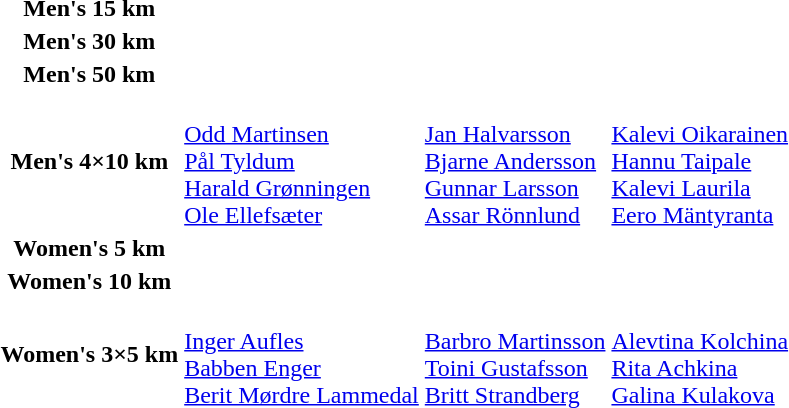<table>
<tr>
<th scope="row">Men's 15 km<br></th>
<td></td>
<td></td>
<td></td>
</tr>
<tr>
<th scope="row">Men's 30 km<br></th>
<td></td>
<td></td>
<td></td>
</tr>
<tr>
<th scope="row">Men's 50 km<br></th>
<td></td>
<td></td>
<td></td>
</tr>
<tr>
<th scope="row">Men's 4×10 km<br></th>
<td><br><a href='#'>Odd Martinsen</a><br><a href='#'>Pål Tyldum</a><br><a href='#'>Harald Grønningen</a><br><a href='#'>Ole Ellefsæter</a></td>
<td><br><a href='#'>Jan Halvarsson</a><br><a href='#'>Bjarne Andersson</a><br><a href='#'>Gunnar Larsson</a><br><a href='#'>Assar Rönnlund</a></td>
<td><br><a href='#'>Kalevi Oikarainen</a><br><a href='#'>Hannu Taipale</a><br><a href='#'>Kalevi Laurila</a><br><a href='#'>Eero Mäntyranta</a></td>
</tr>
<tr>
<th scope="row">Women's 5 km<br></th>
<td></td>
<td></td>
<td></td>
</tr>
<tr>
<th scope="row">Women's 10 km<br></th>
<td></td>
<td></td>
<td></td>
</tr>
<tr>
<th scope="row">Women's 3×5 km<br></th>
<td><br><a href='#'>Inger Aufles</a><br><a href='#'>Babben Enger</a><br><a href='#'>Berit Mørdre Lammedal</a></td>
<td><br><a href='#'>Barbro Martinsson</a><br><a href='#'>Toini Gustafsson</a><br><a href='#'>Britt Strandberg</a></td>
<td><br><a href='#'>Alevtina Kolchina</a><br><a href='#'>Rita Achkina</a><br><a href='#'>Galina Kulakova</a></td>
</tr>
</table>
